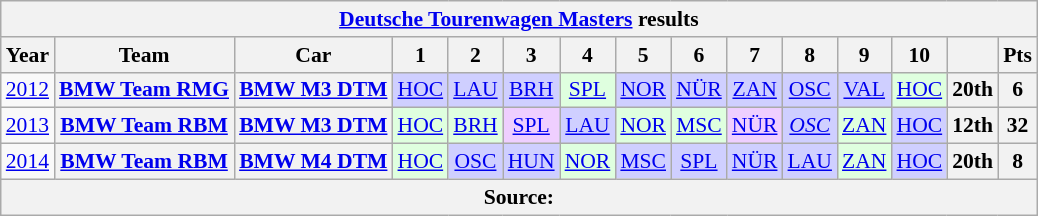<table class="wikitable" style="text-align:center; font-size:90%">
<tr>
<th colspan=45><a href='#'>Deutsche Tourenwagen Masters</a> results</th>
</tr>
<tr>
<th>Year</th>
<th>Team</th>
<th>Car</th>
<th>1</th>
<th>2</th>
<th>3</th>
<th>4</th>
<th>5</th>
<th>6</th>
<th>7</th>
<th>8</th>
<th>9</th>
<th>10</th>
<th></th>
<th>Pts</th>
</tr>
<tr>
<td><a href='#'>2012</a></td>
<th><a href='#'>BMW Team RMG</a></th>
<th><a href='#'>BMW M3 DTM</a></th>
<td style="background:#CFCFFF;"><a href='#'>HOC</a><br></td>
<td style="background:#CFCFFF;"><a href='#'>LAU</a><br></td>
<td style="background:#CFCFFF;"><a href='#'>BRH</a><br></td>
<td style="background:#DFFFDF;"><a href='#'>SPL</a><br></td>
<td style="background:#CFCFFF;"><a href='#'>NOR</a><br></td>
<td style="background:#CFCFFF;"><a href='#'>NÜR</a><br></td>
<td style="background:#CFCFFF;"><a href='#'>ZAN</a><br></td>
<td style="background:#CFCFFF;"><a href='#'>OSC</a><br></td>
<td style="background:#CFCFFF;"><a href='#'>VAL</a><br></td>
<td style="background:#DFFFDF;"><a href='#'>HOC</a><br></td>
<th>20th</th>
<th>6</th>
</tr>
<tr>
<td><a href='#'>2013</a></td>
<th><a href='#'>BMW Team RBM</a></th>
<th><a href='#'>BMW M3 DTM</a></th>
<td style="background:#DFFFDF;"><a href='#'>HOC</a><br></td>
<td style="background:#DFFFDF;"><a href='#'>BRH</a><br></td>
<td style="background:#EFCFFF;"><a href='#'>SPL</a><br></td>
<td style="background:#CFCFFF;"><a href='#'>LAU</a><br></td>
<td style="background:#DFFFDF;"><a href='#'>NOR</a><br></td>
<td style="background:#DFFFDF;"><a href='#'>MSC</a><br></td>
<td style="background:#EFCFFF;"><a href='#'>NÜR</a><br></td>
<td style="background:#CFCFFF;"><em><a href='#'>OSC</a></em><br></td>
<td style="background:#DFFFDF;"><a href='#'>ZAN</a><br></td>
<td style="background:#CFCFFF;"><a href='#'>HOC</a><br></td>
<th>12th</th>
<th>32</th>
</tr>
<tr>
<td><a href='#'>2014</a></td>
<th><a href='#'>BMW Team RBM</a></th>
<th><a href='#'>BMW M4 DTM</a></th>
<td style="background:#DFFFDF;"><a href='#'>HOC</a><br></td>
<td style="background:#CFCFFF;"><a href='#'>OSC</a><br></td>
<td style="background:#CFCFFF;"><a href='#'>HUN</a><br></td>
<td style="background:#DFFFDF;"><a href='#'>NOR</a><br></td>
<td style="background:#CFCFFF;"><a href='#'>MSC</a><br></td>
<td style="background:#CFCFFF;"><a href='#'>SPL</a><br></td>
<td style="background:#CFCFFF;"><a href='#'>NÜR</a><br></td>
<td style="background:#CFCFFF;"><a href='#'>LAU</a><br></td>
<td style="background:#DFFFDF;"><a href='#'>ZAN</a><br></td>
<td style="background:#CFCFFF;"><a href='#'>HOC</a><br></td>
<th>20th</th>
<th>8</th>
</tr>
<tr>
<th colspan="15">Source:</th>
</tr>
</table>
